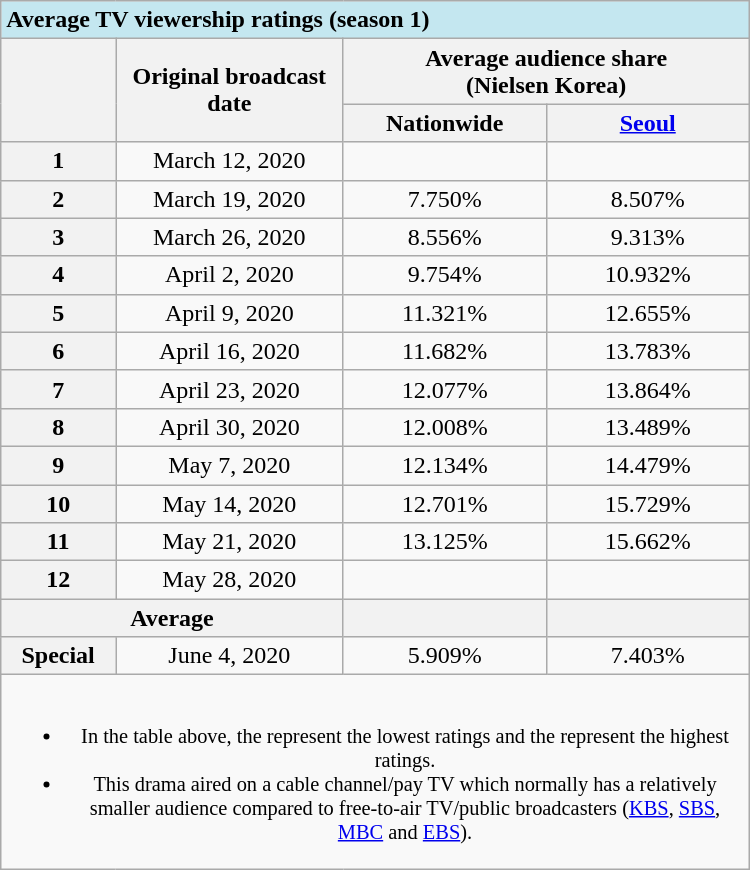<table role="presentation" class="wikitable mw-collapsible mw-collapsed innercollapse" style="text-align:center; max-width:500px; margin-left: auto; margin-right: auto; border: none;">
<tr>
<th colspan="6" style="background:#C4E7F0; text-align:left">Average TV viewership ratings (season 1)</th>
</tr>
<tr>
<th rowspan="2"></th>
<th rowspan="2">Original broadcast date</th>
<th colspan="2">Average audience share<br>(Nielsen Korea)</th>
</tr>
<tr>
<th scope="col" style="width:8em">Nationwide</th>
<th scope="col" style="width:8em"><a href='#'>Seoul</a></th>
</tr>
<tr>
<th>1</th>
<td>March 12, 2020</td>
<td> </td>
<td> </td>
</tr>
<tr>
<th>2</th>
<td>March 19, 2020</td>
<td>7.750% </td>
<td>8.507% </td>
</tr>
<tr>
<th>3</th>
<td>March 26, 2020</td>
<td>8.556% </td>
<td>9.313% </td>
</tr>
<tr>
<th>4</th>
<td>April 2, 2020</td>
<td>9.754% </td>
<td>10.932% </td>
</tr>
<tr>
<th>5</th>
<td>April 9, 2020</td>
<td>11.321% </td>
<td>12.655% </td>
</tr>
<tr>
<th>6</th>
<td>April 16, 2020</td>
<td>11.682% </td>
<td>13.783% </td>
</tr>
<tr>
<th>7</th>
<td>April 23, 2020</td>
<td>12.077% </td>
<td>13.864% </td>
</tr>
<tr>
<th>8</th>
<td>April 30, 2020</td>
<td>12.008% </td>
<td>13.489% </td>
</tr>
<tr>
<th>9</th>
<td>May 7, 2020</td>
<td>12.134% </td>
<td>14.479% </td>
</tr>
<tr>
<th>10</th>
<td>May 14, 2020</td>
<td>12.701% </td>
<td>15.729% </td>
</tr>
<tr>
<th>11</th>
<td>May 21, 2020</td>
<td>13.125% </td>
<td>15.662% </td>
</tr>
<tr>
<th>12</th>
<td>May 28, 2020</td>
<td> </td>
<td> </td>
</tr>
<tr>
<th colspan="2">Average</th>
<th></th>
<th></th>
</tr>
<tr>
<th>Special</th>
<td>June 4, 2020</td>
<td>5.909% </td>
<td>7.403% </td>
</tr>
<tr>
<td colspan="4" style="font-size:85%"><br><ul><li>In the table above, the  represent the lowest ratings and the  represent the highest ratings.</li><li>This drama aired on a cable channel/pay TV which normally has a relatively smaller audience compared to free-to-air TV/public broadcasters (<a href='#'>KBS</a>, <a href='#'>SBS</a>, <a href='#'>MBC</a> and <a href='#'>EBS</a>).</li></ul></td>
</tr>
</table>
